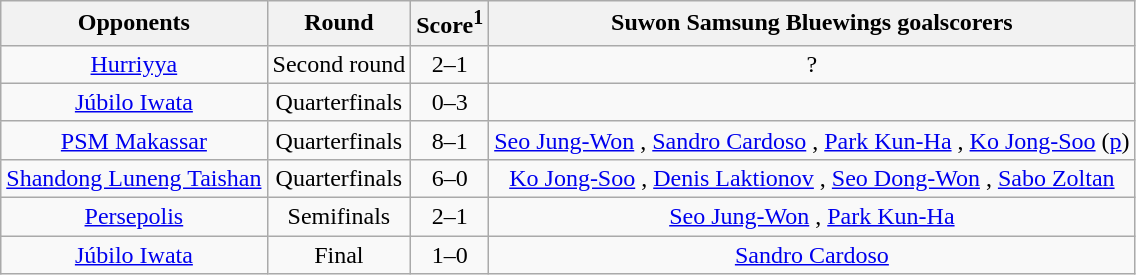<table class="wikitable" style="text-align: center">
<tr>
<th>Opponents</th>
<th>Round</th>
<th>Score<sup>1</sup></th>
<th>Suwon Samsung Bluewings goalscorers</th>
</tr>
<tr>
<td> <a href='#'>Hurriyya</a></td>
<td>Second round</td>
<td>2–1</td>
<td>?</td>
</tr>
<tr>
<td> <a href='#'>Júbilo Iwata</a></td>
<td>Quarterfinals</td>
<td>0–3</td>
<td></td>
</tr>
<tr>
<td> <a href='#'>PSM Makassar</a></td>
<td>Quarterfinals</td>
<td>8–1</td>
<td><a href='#'>Seo Jung-Won</a>   , <a href='#'>Sandro Cardoso</a>  , <a href='#'>Park Kun-Ha</a> , <a href='#'>Ko Jong-Soo</a> (<a href='#'>p</a>) </td>
</tr>
<tr>
<td> <a href='#'>Shandong Luneng Taishan</a></td>
<td>Quarterfinals</td>
<td>6–0</td>
<td><a href='#'>Ko Jong-Soo</a>  , <a href='#'>Denis Laktionov</a> , <a href='#'>Seo Dong-Won</a>  , <a href='#'>Sabo Zoltan</a> </td>
</tr>
<tr>
<td> <a href='#'>Persepolis</a></td>
<td>Semifinals</td>
<td>2–1</td>
<td><a href='#'>Seo Jung-Won</a> , <a href='#'>Park Kun-Ha</a> </td>
</tr>
<tr>
<td> <a href='#'>Júbilo Iwata</a></td>
<td>Final</td>
<td>1–0</td>
<td><a href='#'>Sandro Cardoso</a> </td>
</tr>
</table>
